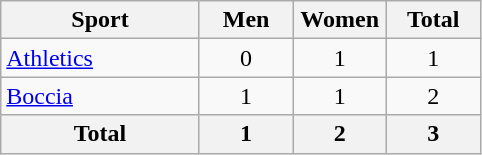<table class="wikitable sortable" style="text-align:center">
<tr>
<th width=125>Sport</th>
<th width=55>Men</th>
<th width=55>Women</th>
<th width=55>Total</th>
</tr>
<tr>
<td align=left><a href='#'>Athletics</a></td>
<td>0</td>
<td>1</td>
<td>1</td>
</tr>
<tr>
<td align="left"><a href='#'>Boccia</a></td>
<td>1</td>
<td>1</td>
<td>2</td>
</tr>
<tr>
<th>Total</th>
<th>1</th>
<th>2</th>
<th>3</th>
</tr>
</table>
